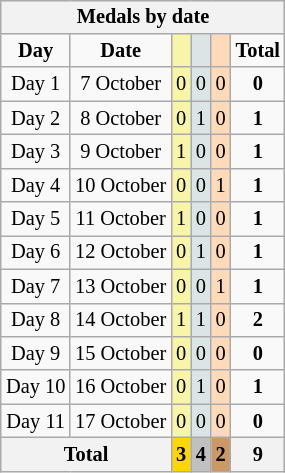<table class=wikitable style="font-size:85%;float:right;clear:right;">
<tr bgcolor=efefef>
<th colspan=6><strong>Medals by date</strong></th>
</tr>
<tr align=center>
<td><strong>Day</strong></td>
<td><strong>Date</strong></td>
<td bgcolor=#f7f6a8></td>
<td bgcolor=#dce5e5></td>
<td bgcolor=#ffdab9></td>
<td><strong>Total</strong></td>
</tr>
<tr align=center>
<td>Day 1</td>
<td>7 October</td>
<td bgcolor=F7F6A8>0</td>
<td bgcolor=DCE5E5>0</td>
<td bgcolor=FFDAB9>0</td>
<td><strong>0</strong></td>
</tr>
<tr align=center>
<td>Day 2</td>
<td>8 October</td>
<td bgcolor=F7F6A8>0</td>
<td bgcolor=DCE5E5>1</td>
<td bgcolor=FFDAB9>0</td>
<td><strong>1</strong></td>
</tr>
<tr align=center>
<td>Day 3</td>
<td>9 October</td>
<td bgcolor=F7F6A8>1</td>
<td bgcolor=DCE5E5>0</td>
<td bgcolor=FFDAB9>0</td>
<td><strong>1</strong></td>
</tr>
<tr align=center>
<td>Day 4</td>
<td>10 October</td>
<td bgcolor=F7F6A8>0</td>
<td bgcolor=DCE5E5>0</td>
<td bgcolor=FFDAB9>1</td>
<td><strong>1</strong></td>
</tr>
<tr align=center>
<td>Day 5</td>
<td>11 October</td>
<td bgcolor=F7F6A8>1</td>
<td bgcolor=DCE5E5>0</td>
<td bgcolor=FFDAB9>0</td>
<td><strong>1</strong></td>
</tr>
<tr align=center>
<td>Day 6</td>
<td>12 October</td>
<td bgcolor=F7F6A8>0</td>
<td bgcolor=DCE5E5>1</td>
<td bgcolor=FFDAB9>0</td>
<td><strong>1</strong></td>
</tr>
<tr align=center>
<td>Day 7</td>
<td>13 October</td>
<td bgcolor=F7F6A8>0</td>
<td bgcolor=DCE5E5>0</td>
<td bgcolor=FFDAB9>1</td>
<td><strong>1</strong></td>
</tr>
<tr align=center>
<td>Day 8</td>
<td>14 October</td>
<td bgcolor=F7F6A8>1</td>
<td bgcolor=DCE5E5>1</td>
<td bgcolor=FFDAB9>0</td>
<td><strong>2</strong></td>
</tr>
<tr align=center>
<td>Day 9</td>
<td>15 October</td>
<td bgcolor=F7F6A8>0</td>
<td bgcolor=DCE5E5>0</td>
<td bgcolor=FFDAB9>0</td>
<td><strong>0</strong></td>
</tr>
<tr align=center>
<td>Day 10</td>
<td>16 October</td>
<td bgcolor=F7F6A8>0</td>
<td bgcolor=DCE5E5>1</td>
<td bgcolor=FFDAB9>0</td>
<td><strong>1</strong></td>
</tr>
<tr align=center>
<td>Day 11</td>
<td>17 October</td>
<td bgcolor=F7F6A8>0</td>
<td bgcolor=DCE5E5>0</td>
<td bgcolor=FFDAB9>0</td>
<td><strong>0</strong></td>
</tr>
<tr>
<th colspan=2><strong>Total</strong></th>
<th style="background:gold"><strong>3</strong></th>
<th style="background:silver"><strong>4</strong></th>
<th style="background:#c96"><strong>2</strong></th>
<th><strong>9</strong></th>
</tr>
</table>
